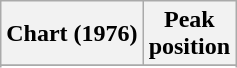<table class="wikitable sortable plainrowheaders" style="text-align:center">
<tr>
<th scope="col">Chart (1976)</th>
<th scope="col">Peak<br> position</th>
</tr>
<tr>
</tr>
<tr>
</tr>
</table>
